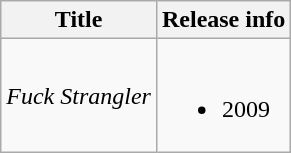<table class="wikitable">
<tr>
<th>Title</th>
<th>Release info</th>
</tr>
<tr>
<td><em>Fuck Strangler</em></td>
<td><br><ul><li>2009</li></ul></td>
</tr>
</table>
